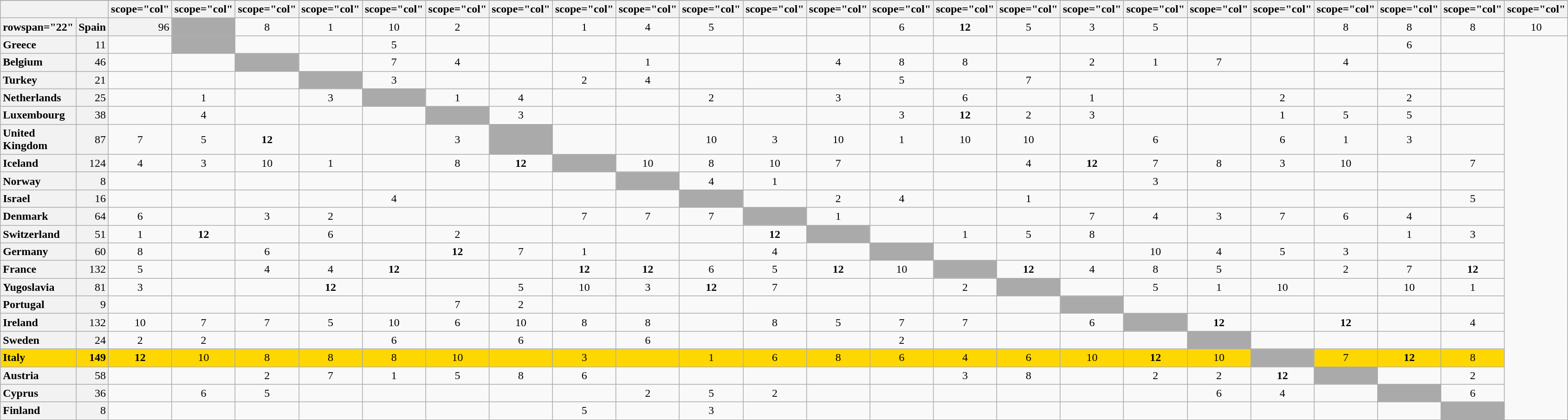<table class="wikitable plainrowheaders" style="text-align:center;">
<tr>
</tr>
<tr>
<th colspan="2"></th>
<th>scope="col" </th>
<th>scope="col" </th>
<th>scope="col" </th>
<th>scope="col" </th>
<th>scope="col" </th>
<th>scope="col" </th>
<th>scope="col" </th>
<th>scope="col" </th>
<th>scope="col" </th>
<th>scope="col" </th>
<th>scope="col" </th>
<th>scope="col" </th>
<th>scope="col" </th>
<th>scope="col" </th>
<th>scope="col" </th>
<th>scope="col" </th>
<th>scope="col" </th>
<th>scope="col" </th>
<th>scope="col" </th>
<th>scope="col" </th>
<th>scope="col" </th>
<th>scope="col" </th>
<th>scope="col" </th>
</tr>
<tr>
<th>rowspan="22" </th>
<th scope="row" style="text-align:left; background:#f2f2f2;">Spain</th>
<td style="text-align:right; background:#f2f2f2;">96</td>
<td style="text-align:left; background:#aaa;"></td>
<td>8</td>
<td>1</td>
<td>10</td>
<td>2</td>
<td></td>
<td>1</td>
<td>4</td>
<td>5</td>
<td></td>
<td></td>
<td>6</td>
<td><strong>12</strong></td>
<td>5</td>
<td>3</td>
<td>5</td>
<td></td>
<td></td>
<td>8</td>
<td>8</td>
<td>8</td>
<td>10</td>
</tr>
<tr>
<th scope="row" style="text-align:left; background:#f2f2f2;">Greece</th>
<td style="text-align:right; background:#f2f2f2;">11</td>
<td></td>
<td style="text-align:left; background:#aaa;"></td>
<td></td>
<td></td>
<td>5</td>
<td></td>
<td></td>
<td></td>
<td></td>
<td></td>
<td></td>
<td></td>
<td></td>
<td></td>
<td></td>
<td></td>
<td></td>
<td></td>
<td></td>
<td></td>
<td>6</td>
<td></td>
</tr>
<tr>
<th scope="row" style="text-align:left; background:#f2f2f2;">Belgium</th>
<td style="text-align:right; background:#f2f2f2;">46</td>
<td></td>
<td></td>
<td style="text-align:left; background:#aaa;"></td>
<td></td>
<td>7</td>
<td>4</td>
<td></td>
<td></td>
<td>1</td>
<td></td>
<td></td>
<td>4</td>
<td>8</td>
<td>8</td>
<td></td>
<td>2</td>
<td>1</td>
<td>7</td>
<td></td>
<td>4</td>
<td></td>
<td></td>
</tr>
<tr>
<th scope="row" style="text-align:left; background:#f2f2f2;">Turkey</th>
<td style="text-align:right; background:#f2f2f2;">21</td>
<td></td>
<td></td>
<td></td>
<td style="text-align:left; background:#aaa;"></td>
<td>3</td>
<td></td>
<td></td>
<td>2</td>
<td>4</td>
<td></td>
<td></td>
<td></td>
<td>5</td>
<td></td>
<td>7</td>
<td></td>
<td></td>
<td></td>
<td></td>
<td></td>
<td></td>
<td></td>
</tr>
<tr>
<th scope="row" style="text-align:left; background:#f2f2f2;">Netherlands</th>
<td style="text-align:right; background:#f2f2f2;">25</td>
<td></td>
<td>1</td>
<td></td>
<td>3</td>
<td style="text-align:left; background:#aaa;"></td>
<td>1</td>
<td>4</td>
<td></td>
<td></td>
<td>2</td>
<td></td>
<td>3</td>
<td></td>
<td>6</td>
<td></td>
<td>1</td>
<td></td>
<td></td>
<td>2</td>
<td></td>
<td>2</td>
<td></td>
</tr>
<tr>
<th scope="row" style="text-align:left; background:#f2f2f2;">Luxembourg</th>
<td style="text-align:right; background:#f2f2f2;">38</td>
<td></td>
<td>4</td>
<td></td>
<td></td>
<td></td>
<td style="text-align:left; background:#aaa;"></td>
<td>3</td>
<td></td>
<td></td>
<td></td>
<td></td>
<td></td>
<td>3</td>
<td><strong>12</strong></td>
<td>2</td>
<td>3</td>
<td></td>
<td></td>
<td>1</td>
<td>5</td>
<td>5</td>
<td></td>
</tr>
<tr>
<th scope="row" style="text-align:left; background:#f2f2f2;">United Kingdom</th>
<td style="text-align:right; background:#f2f2f2;">87</td>
<td>7</td>
<td>5</td>
<td><strong>12</strong></td>
<td></td>
<td></td>
<td>3</td>
<td style="text-align:left; background:#aaa;"></td>
<td></td>
<td></td>
<td>10</td>
<td>3</td>
<td>10</td>
<td>1</td>
<td>10</td>
<td>10</td>
<td></td>
<td>6</td>
<td></td>
<td>6</td>
<td>1</td>
<td>3</td>
<td></td>
</tr>
<tr>
<th scope="row" style="text-align:left; background:#f2f2f2;">Iceland</th>
<td style="text-align:right; background:#f2f2f2;">124</td>
<td>4</td>
<td>3</td>
<td>10</td>
<td>1</td>
<td></td>
<td>8</td>
<td><strong>12</strong></td>
<td style="text-align:left; background:#aaa;"></td>
<td>10</td>
<td>8</td>
<td>10</td>
<td>7</td>
<td></td>
<td></td>
<td>4</td>
<td><strong>12</strong></td>
<td>7</td>
<td>8</td>
<td>3</td>
<td>10</td>
<td></td>
<td>7</td>
</tr>
<tr>
<th scope="row" style="text-align:left; background:#f2f2f2;">Norway</th>
<td style="text-align:right; background:#f2f2f2;">8</td>
<td></td>
<td></td>
<td></td>
<td></td>
<td></td>
<td></td>
<td></td>
<td></td>
<td style="text-align:left; background:#aaa;"></td>
<td>4</td>
<td>1</td>
<td></td>
<td></td>
<td></td>
<td></td>
<td></td>
<td>3</td>
<td></td>
<td></td>
<td></td>
<td></td>
<td></td>
</tr>
<tr>
<th scope="row" style="text-align:left; background:#f2f2f2;">Israel</th>
<td style="text-align:right; background:#f2f2f2;">16</td>
<td></td>
<td></td>
<td></td>
<td></td>
<td>4</td>
<td></td>
<td></td>
<td></td>
<td></td>
<td style="text-align:left; background:#aaa;"></td>
<td></td>
<td>2</td>
<td>4</td>
<td></td>
<td>1</td>
<td></td>
<td></td>
<td></td>
<td></td>
<td></td>
<td></td>
<td>5</td>
</tr>
<tr>
<th scope="row" style="text-align:left; background:#f2f2f2;">Denmark</th>
<td style="text-align:right; background:#f2f2f2;">64</td>
<td>6</td>
<td></td>
<td>3</td>
<td>2</td>
<td></td>
<td></td>
<td></td>
<td>7</td>
<td>7</td>
<td>7</td>
<td style="text-align:left; background:#aaa;"></td>
<td>1</td>
<td></td>
<td></td>
<td></td>
<td>7</td>
<td>4</td>
<td>3</td>
<td>7</td>
<td>6</td>
<td>4</td>
<td></td>
</tr>
<tr>
<th scope="row" style="text-align:left; background:#f2f2f2;">Switzerland</th>
<td style="text-align:right; background:#f2f2f2;">51</td>
<td>1</td>
<td><strong>12</strong></td>
<td></td>
<td>6</td>
<td></td>
<td>2</td>
<td></td>
<td></td>
<td></td>
<td></td>
<td><strong>12</strong></td>
<td style="text-align:left; background:#aaa;"></td>
<td></td>
<td>1</td>
<td>5</td>
<td>8</td>
<td></td>
<td></td>
<td></td>
<td></td>
<td>1</td>
<td>3</td>
</tr>
<tr>
<th scope="row" style="text-align:left; background:#f2f2f2;">Germany</th>
<td style="text-align:right; background:#f2f2f2;">60</td>
<td>8</td>
<td></td>
<td>6</td>
<td></td>
<td></td>
<td><strong>12</strong></td>
<td>7</td>
<td>1</td>
<td></td>
<td></td>
<td>4</td>
<td></td>
<td style="text-align:left; background:#aaa;"></td>
<td></td>
<td></td>
<td></td>
<td>10</td>
<td>4</td>
<td>5</td>
<td>3</td>
<td></td>
<td></td>
</tr>
<tr>
<th scope="row" style="text-align:left; background:#f2f2f2;">France</th>
<td style="text-align:right; background:#f2f2f2;">132</td>
<td>5</td>
<td></td>
<td>4</td>
<td>4</td>
<td><strong>12</strong></td>
<td></td>
<td></td>
<td><strong>12</strong></td>
<td><strong>12</strong></td>
<td>6</td>
<td>5</td>
<td><strong>12</strong></td>
<td>10</td>
<td style="text-align:left; background:#aaa;"></td>
<td><strong>12</strong></td>
<td>4</td>
<td>8</td>
<td>5</td>
<td></td>
<td>2</td>
<td>7</td>
<td><strong>12</strong></td>
</tr>
<tr>
<th scope="row" style="text-align:left; background:#f2f2f2;">Yugoslavia</th>
<td style="text-align:right; background:#f2f2f2;">81</td>
<td>3</td>
<td></td>
<td></td>
<td><strong>12</strong></td>
<td></td>
<td></td>
<td>5</td>
<td>10</td>
<td>3</td>
<td><strong>12</strong></td>
<td>7</td>
<td></td>
<td></td>
<td>2</td>
<td style="text-align:left; background:#aaa;"></td>
<td></td>
<td>5</td>
<td>1</td>
<td>10</td>
<td></td>
<td>10</td>
<td>1</td>
</tr>
<tr>
<th scope="row" style="text-align:left; background:#f2f2f2;">Portugal</th>
<td style="text-align:right; background:#f2f2f2;">9</td>
<td></td>
<td></td>
<td></td>
<td></td>
<td></td>
<td>7</td>
<td>2</td>
<td></td>
<td></td>
<td></td>
<td></td>
<td></td>
<td></td>
<td></td>
<td></td>
<td style="text-align:left; background:#aaa;"></td>
<td></td>
<td></td>
<td></td>
<td></td>
<td></td>
<td></td>
</tr>
<tr>
<th scope="row" style="text-align:left; background:#f2f2f2;">Ireland</th>
<td style="text-align:right; background:#f2f2f2;">132</td>
<td>10</td>
<td>7</td>
<td>7</td>
<td>5</td>
<td>10</td>
<td>6</td>
<td>10</td>
<td>8</td>
<td>8</td>
<td></td>
<td>8</td>
<td>5</td>
<td>7</td>
<td>7</td>
<td></td>
<td>6</td>
<td style="text-align:left; background:#aaa;"></td>
<td><strong>12</strong></td>
<td></td>
<td><strong>12</strong></td>
<td></td>
<td>4</td>
</tr>
<tr>
<th scope="row" style="text-align:left; background:#f2f2f2;">Sweden</th>
<td style="text-align:right; background:#f2f2f2;">24</td>
<td>2</td>
<td>2</td>
<td></td>
<td></td>
<td>6</td>
<td></td>
<td>6</td>
<td></td>
<td>6</td>
<td></td>
<td></td>
<td></td>
<td>2</td>
<td></td>
<td></td>
<td></td>
<td></td>
<td style="text-align:left; background:#aaa;"></td>
<td></td>
<td></td>
<td></td>
<td></td>
</tr>
<tr style="background:gold;">
<th scope="row" style="text-align:left; font-weight:bold; background:gold;">Italy</th>
<td style="text-align:right; font-weight:bold;">149</td>
<td><strong>12</strong></td>
<td>10</td>
<td>8</td>
<td>8</td>
<td>8</td>
<td>10</td>
<td></td>
<td>3</td>
<td></td>
<td>1</td>
<td>6</td>
<td>8</td>
<td>6</td>
<td>4</td>
<td>6</td>
<td>10</td>
<td><strong>12</strong></td>
<td>10</td>
<td style="text-align:left; background:#aaa;"></td>
<td>7</td>
<td><strong>12</strong></td>
<td>8</td>
</tr>
<tr>
<th scope="row" style="text-align:left; background:#f2f2f2;">Austria</th>
<td style="text-align:right; background:#f2f2f2;">58</td>
<td></td>
<td></td>
<td>2</td>
<td>7</td>
<td>1</td>
<td>5</td>
<td>8</td>
<td>6</td>
<td></td>
<td></td>
<td></td>
<td></td>
<td></td>
<td>3</td>
<td>8</td>
<td></td>
<td>2</td>
<td>2</td>
<td><strong>12</strong></td>
<td style="text-align:left; background:#aaa;"></td>
<td></td>
<td>2</td>
</tr>
<tr>
<th scope="row" style="text-align:left; background:#f2f2f2;">Cyprus</th>
<td style="text-align:right; background:#f2f2f2;">36</td>
<td></td>
<td>6</td>
<td>5</td>
<td></td>
<td></td>
<td></td>
<td></td>
<td></td>
<td>2</td>
<td>5</td>
<td>2</td>
<td></td>
<td></td>
<td></td>
<td></td>
<td></td>
<td></td>
<td>6</td>
<td>4</td>
<td></td>
<td style="text-align:left; background:#aaa;"></td>
<td>6</td>
</tr>
<tr>
<th scope="row" style="text-align:left; background:#f2f2f2;">Finland</th>
<td style="text-align:right; background:#f2f2f2;">8</td>
<td></td>
<td></td>
<td></td>
<td></td>
<td></td>
<td></td>
<td></td>
<td>5</td>
<td></td>
<td>3</td>
<td></td>
<td></td>
<td></td>
<td></td>
<td></td>
<td></td>
<td></td>
<td></td>
<td></td>
<td></td>
<td></td>
<td style="text-align:left; background:#aaa;"></td>
</tr>
</table>
